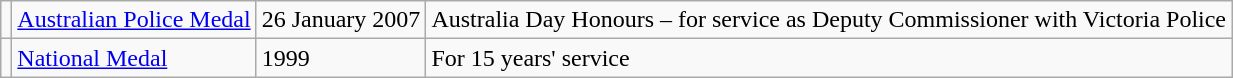<table class="wikitable">
<tr>
<td></td>
<td><a href='#'>Australian Police Medal</a></td>
<td>26 January 2007</td>
<td>Australia Day Honours – for service as Deputy Commissioner with Victoria Police</td>
</tr>
<tr>
<td></td>
<td><a href='#'>National Medal</a></td>
<td>1999</td>
<td>For 15 years' service</td>
</tr>
</table>
